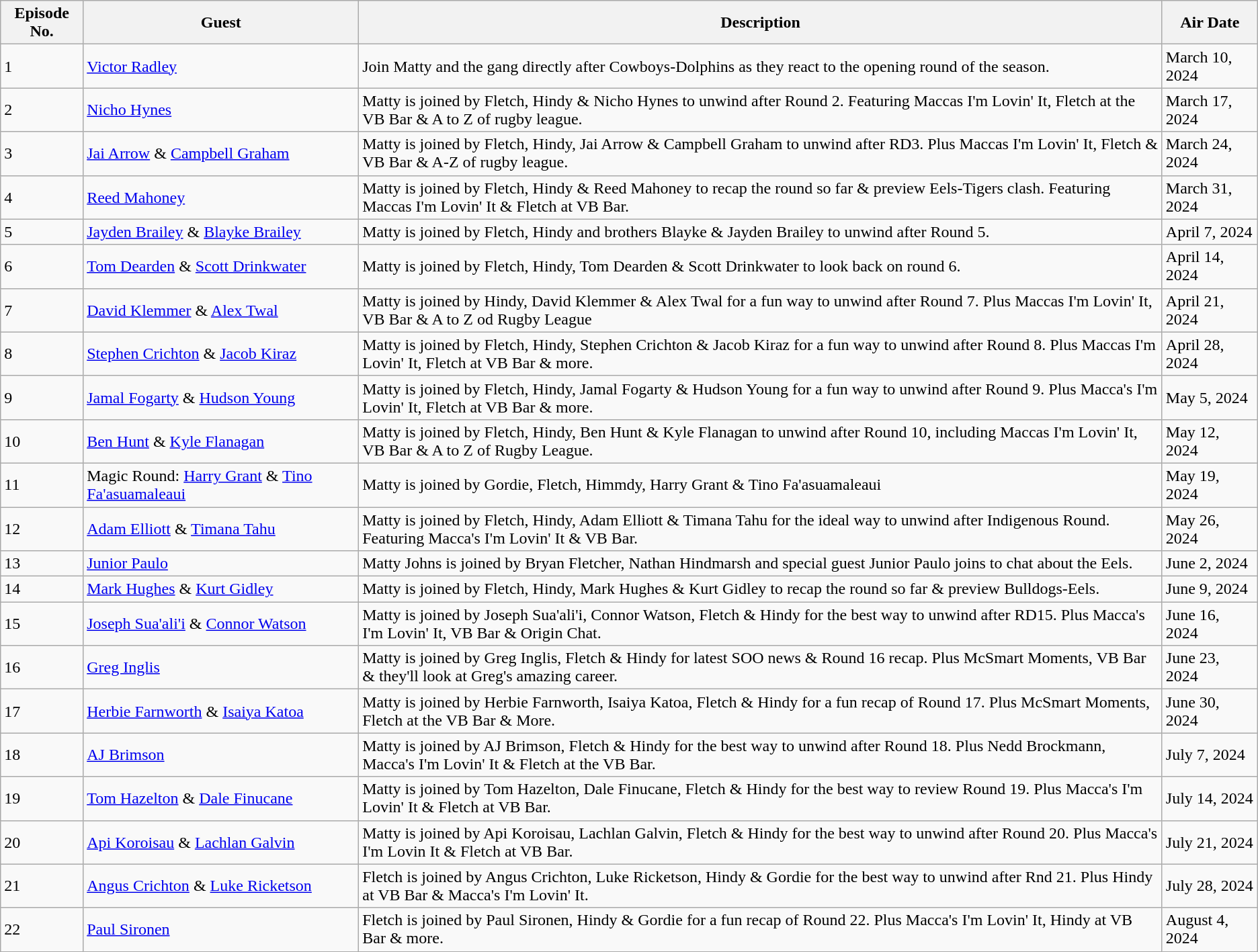<table class="wikitable sortable">
<tr>
<th>Episode No.</th>
<th>Guest</th>
<th>Description</th>
<th>Air Date</th>
</tr>
<tr>
<td>1</td>
<td><a href='#'>Victor Radley</a></td>
<td>Join Matty and the gang directly after Cowboys-Dolphins as they react to the opening round of the season.</td>
<td>March 10, 2024</td>
</tr>
<tr>
<td>2</td>
<td><a href='#'>Nicho Hynes</a></td>
<td>Matty is joined by Fletch, Hindy & Nicho Hynes to unwind after Round 2. Featuring Maccas I'm Lovin' It, Fletch at the VB Bar & A to Z of rugby league.</td>
<td>March 17, 2024</td>
</tr>
<tr>
<td>3</td>
<td><a href='#'>Jai Arrow</a> & <a href='#'>Campbell Graham</a></td>
<td>Matty is joined by Fletch, Hindy, Jai Arrow & Campbell Graham to unwind after RD3. Plus Maccas I'm Lovin' It, Fletch & VB Bar & A-Z of rugby league.</td>
<td>March 24, 2024</td>
</tr>
<tr>
<td>4</td>
<td><a href='#'>Reed Mahoney</a></td>
<td>Matty is joined by Fletch, Hindy & Reed Mahoney to recap the round so far & preview Eels-Tigers clash. Featuring Maccas I'm Lovin' It & Fletch at VB Bar.</td>
<td>March 31, 2024</td>
</tr>
<tr>
<td>5</td>
<td><a href='#'>Jayden Brailey</a> & <a href='#'>Blayke Brailey</a></td>
<td>Matty is joined by Fletch, Hindy and brothers Blayke & Jayden Brailey to unwind after Round 5.</td>
<td>April 7, 2024</td>
</tr>
<tr>
<td>6</td>
<td><a href='#'>Tom Dearden</a> & <a href='#'>Scott Drinkwater</a></td>
<td>Matty is joined by Fletch, Hindy, Tom Dearden & Scott Drinkwater to look back on round 6.</td>
<td>April 14, 2024</td>
</tr>
<tr>
<td>7</td>
<td><a href='#'>David Klemmer</a> & <a href='#'>Alex Twal</a></td>
<td>Matty is joined by Hindy, David Klemmer & Alex Twal for a fun way to unwind after Round 7. Plus Maccas I'm Lovin' It, VB Bar & A to Z od Rugby League</td>
<td>April 21, 2024</td>
</tr>
<tr>
<td>8</td>
<td><a href='#'>Stephen Crichton</a> & <a href='#'>Jacob Kiraz</a></td>
<td>Matty is joined by Fletch, Hindy, Stephen Crichton & Jacob Kiraz for a fun way to unwind after Round 8. Plus Maccas I'm Lovin' It, Fletch at VB Bar & more.</td>
<td>April 28, 2024</td>
</tr>
<tr>
<td>9</td>
<td><a href='#'>Jamal Fogarty</a> & <a href='#'>Hudson Young</a></td>
<td>Matty is joined by Fletch, Hindy, Jamal Fogarty & Hudson Young for a fun way to unwind after Round 9. Plus Macca's I'm Lovin' It, Fletch at VB Bar & more.</td>
<td>May 5, 2024</td>
</tr>
<tr>
<td>10</td>
<td><a href='#'>Ben Hunt</a> & <a href='#'>Kyle Flanagan</a></td>
<td>Matty is joined by Fletch, Hindy, Ben Hunt & Kyle Flanagan to unwind after Round 10, including Maccas I'm Lovin' It, VB Bar & A to Z of Rugby League.</td>
<td>May 12, 2024</td>
</tr>
<tr>
<td>11</td>
<td>Magic Round: <a href='#'>Harry Grant</a> & <a href='#'>Tino Fa'asuamaleaui</a></td>
<td>Matty is joined by Gordie, Fletch, Himmdy, Harry Grant & Tino Fa'asuamaleaui</td>
<td>May 19, 2024</td>
</tr>
<tr>
<td>12</td>
<td><a href='#'>Adam Elliott</a> & <a href='#'>Timana Tahu</a></td>
<td>Matty is joined by Fletch, Hindy, Adam Elliott & Timana Tahu for the ideal way to unwind after Indigenous Round. Featuring Macca's I'm Lovin' It & VB Bar.</td>
<td>May 26, 2024</td>
</tr>
<tr>
<td>13</td>
<td><a href='#'>Junior Paulo</a></td>
<td>Matty Johns is joined by Bryan Fletcher, Nathan Hindmarsh and special guest Junior Paulo joins to chat about the Eels.</td>
<td>June 2, 2024</td>
</tr>
<tr>
<td>14</td>
<td><a href='#'>Mark Hughes</a> & <a href='#'>Kurt Gidley</a></td>
<td>Matty is joined by Fletch, Hindy, Mark Hughes & Kurt Gidley to recap the round so far & preview Bulldogs-Eels.</td>
<td>June 9, 2024</td>
</tr>
<tr>
<td>15</td>
<td><a href='#'>Joseph Sua'ali'i</a> & <a href='#'>Connor Watson</a></td>
<td>Matty is joined by Joseph Sua'ali'i, Connor Watson, Fletch & Hindy for the best way to unwind after RD15. Plus Macca's I'm Lovin' It, VB Bar & Origin Chat.</td>
<td>June 16, 2024</td>
</tr>
<tr>
<td>16</td>
<td><a href='#'>Greg Inglis</a></td>
<td>Matty is joined by Greg Inglis, Fletch & Hindy for latest SOO news & Round 16 recap. Plus McSmart Moments, VB Bar & they'll look at Greg's amazing career.</td>
<td>June 23, 2024</td>
</tr>
<tr>
<td>17</td>
<td><a href='#'>Herbie Farnworth</a> & <a href='#'>Isaiya Katoa</a></td>
<td>Matty is joined by Herbie Farnworth, Isaiya Katoa, Fletch & Hindy for a fun recap of Round 17. Plus McSmart Moments, Fletch at the VB Bar & More.</td>
<td>June 30, 2024</td>
</tr>
<tr>
<td>18</td>
<td><a href='#'>AJ Brimson</a></td>
<td>Matty is joined by AJ Brimson, Fletch & Hindy for the best way to unwind after Round 18. Plus Nedd Brockmann, Macca's I'm Lovin' It & Fletch at the VB Bar.</td>
<td>July 7, 2024</td>
</tr>
<tr>
<td>19</td>
<td><a href='#'>Tom Hazelton</a> & <a href='#'>Dale Finucane</a></td>
<td>Matty is joined by Tom Hazelton, Dale Finucane, Fletch & Hindy for the best way to review Round 19. Plus Macca's I'm Lovin' It & Fletch at VB Bar.</td>
<td>July 14, 2024</td>
</tr>
<tr>
<td>20</td>
<td><a href='#'>Api Koroisau</a> & <a href='#'>Lachlan Galvin</a></td>
<td>Matty is joined by Api Koroisau, Lachlan Galvin, Fletch & Hindy for the best way to unwind after Round 20. Plus Macca's I'm Lovin It & Fletch at VB Bar.</td>
<td>July 21, 2024</td>
</tr>
<tr>
<td>21</td>
<td><a href='#'>Angus Crichton</a> & <a href='#'>Luke Ricketson</a></td>
<td>Fletch is joined by Angus Crichton, Luke Ricketson, Hindy & Gordie for the best way to unwind after Rnd 21. Plus Hindy at VB Bar & Macca's I'm Lovin' It.</td>
<td>July 28, 2024</td>
</tr>
<tr>
<td>22</td>
<td><a href='#'>Paul Sironen</a></td>
<td>Fletch is joined by Paul Sironen, Hindy & Gordie for a fun recap of Round 22. Plus Macca's I'm Lovin' It, Hindy at VB Bar & more.</td>
<td>August 4, 2024</td>
</tr>
</table>
